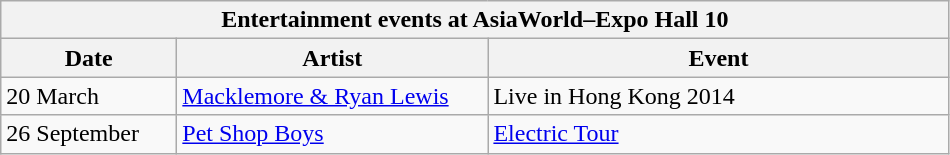<table class="wikitable">
<tr>
<th colspan="3">Entertainment events at AsiaWorld–Expo Hall 10</th>
</tr>
<tr>
<th width=110>Date</th>
<th width=200>Artist</th>
<th width=300>Event</th>
</tr>
<tr>
<td>20 March</td>
<td><a href='#'>Macklemore & Ryan Lewis</a></td>
<td>Live in Hong Kong 2014</td>
</tr>
<tr>
<td>26 September</td>
<td><a href='#'>Pet Shop Boys</a></td>
<td><a href='#'>Electric Tour</a></td>
</tr>
</table>
